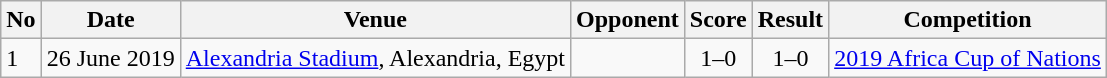<table class="wikitable">
<tr>
<th>No</th>
<th>Date</th>
<th>Venue</th>
<th>Opponent</th>
<th>Score</th>
<th>Result</th>
<th>Competition</th>
</tr>
<tr>
<td>1</td>
<td>26 June 2019</td>
<td><a href='#'>Alexandria Stadium</a>, Alexandria, Egypt</td>
<td></td>
<td align=center>1–0</td>
<td align=center>1–0</td>
<td><a href='#'>2019 Africa Cup of Nations</a></td>
</tr>
</table>
